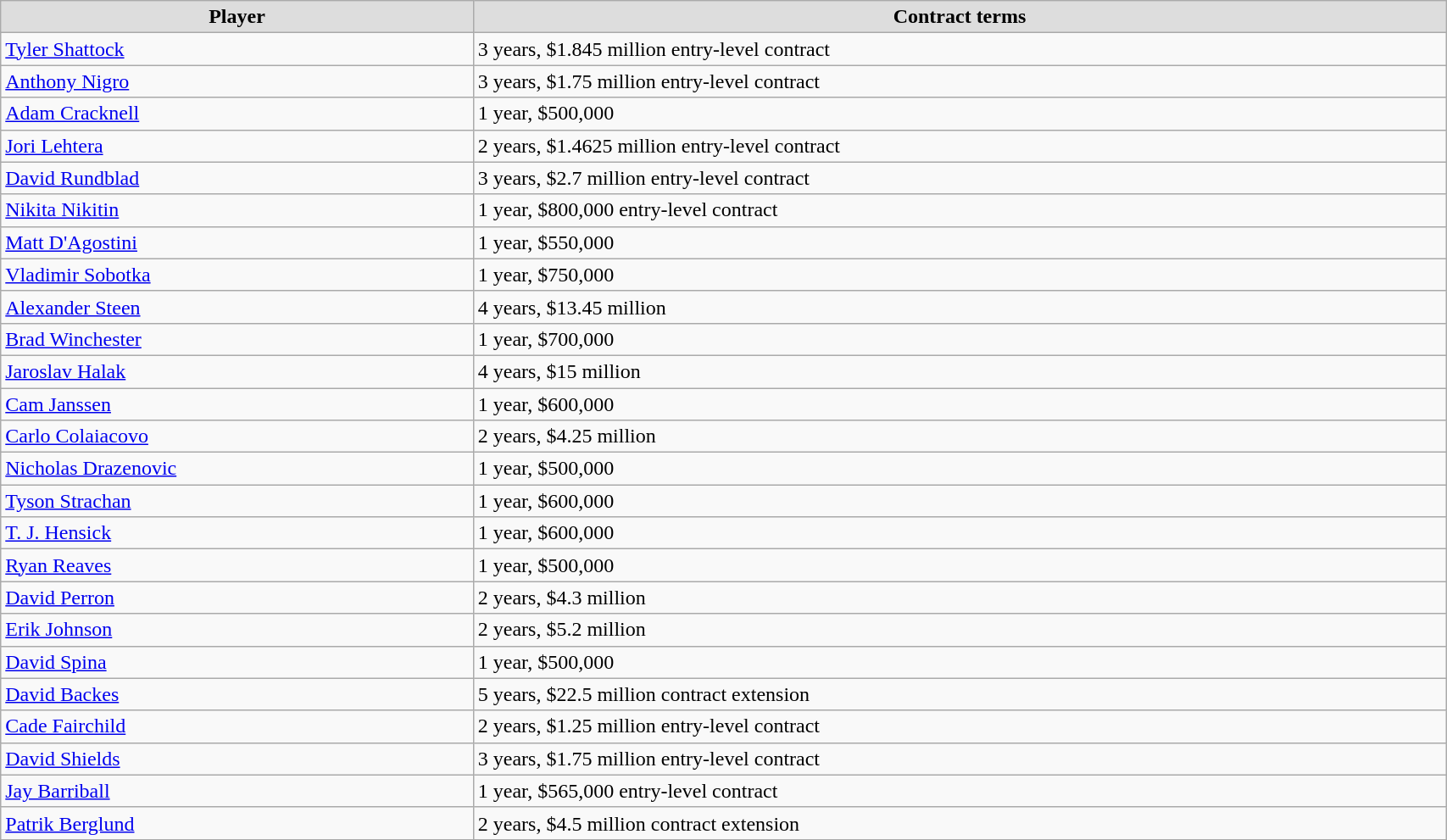<table class="wikitable" width=90%>
<tr align="center" bgcolor="#dddddd">
<td><strong>Player</strong></td>
<td><strong>Contract terms</strong></td>
</tr>
<tr>
<td><a href='#'>Tyler Shattock</a></td>
<td>3 years, $1.845 million entry-level contract</td>
</tr>
<tr>
<td><a href='#'>Anthony Nigro</a></td>
<td>3 years, $1.75 million entry-level contract</td>
</tr>
<tr>
<td><a href='#'>Adam Cracknell</a></td>
<td>1 year, $500,000</td>
</tr>
<tr>
<td><a href='#'>Jori Lehtera</a></td>
<td>2 years, $1.4625 million entry-level contract</td>
</tr>
<tr>
<td><a href='#'>David Rundblad</a></td>
<td>3 years, $2.7 million entry-level contract</td>
</tr>
<tr>
<td><a href='#'>Nikita Nikitin</a></td>
<td>1 year, $800,000 entry-level contract</td>
</tr>
<tr>
<td><a href='#'>Matt D'Agostini</a></td>
<td>1 year, $550,000</td>
</tr>
<tr>
<td><a href='#'>Vladimir Sobotka</a></td>
<td>1 year, $750,000</td>
</tr>
<tr>
<td><a href='#'>Alexander Steen</a></td>
<td>4 years, $13.45 million</td>
</tr>
<tr>
<td><a href='#'>Brad Winchester</a></td>
<td>1 year, $700,000</td>
</tr>
<tr>
<td><a href='#'>Jaroslav Halak</a></td>
<td>4 years, $15 million</td>
</tr>
<tr>
<td><a href='#'>Cam Janssen</a></td>
<td>1 year, $600,000</td>
</tr>
<tr>
<td><a href='#'>Carlo Colaiacovo</a></td>
<td>2 years, $4.25 million</td>
</tr>
<tr>
<td><a href='#'>Nicholas Drazenovic</a></td>
<td>1 year, $500,000</td>
</tr>
<tr>
<td><a href='#'>Tyson Strachan</a></td>
<td>1 year, $600,000</td>
</tr>
<tr>
<td><a href='#'>T. J. Hensick</a></td>
<td>1 year, $600,000</td>
</tr>
<tr>
<td><a href='#'>Ryan Reaves</a></td>
<td>1 year, $500,000</td>
</tr>
<tr>
<td><a href='#'>David Perron</a></td>
<td>2 years, $4.3 million</td>
</tr>
<tr>
<td><a href='#'>Erik Johnson</a></td>
<td>2 years, $5.2 million</td>
</tr>
<tr>
<td><a href='#'>David Spina</a></td>
<td>1 year, $500,000</td>
</tr>
<tr>
<td><a href='#'>David Backes</a></td>
<td>5 years, $22.5 million contract extension</td>
</tr>
<tr>
<td><a href='#'>Cade Fairchild</a></td>
<td>2 years, $1.25 million entry-level contract</td>
</tr>
<tr>
<td><a href='#'>David Shields</a></td>
<td>3 years, $1.75 million entry-level contract</td>
</tr>
<tr>
<td><a href='#'>Jay Barriball</a></td>
<td>1 year, $565,000 entry-level contract</td>
</tr>
<tr>
<td><a href='#'>Patrik Berglund</a></td>
<td>2 years, $4.5 million contract extension</td>
</tr>
<tr>
</tr>
</table>
